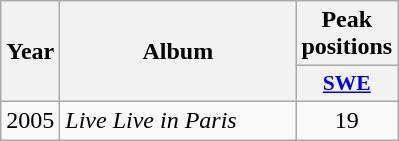<table class="wikitable">
<tr>
<th align="center" rowspan="2" width="10">Year</th>
<th align="center" rowspan="2" width="150">Album</th>
<th align="center" colspan="1" width="20">Peak positions</th>
</tr>
<tr>
<th scope="col" style="width:3em;font-size:90%;"><a href='#'>SWE</a><br></th>
</tr>
<tr>
<td style="text-align:center;">2005</td>
<td><em>Live Live in Paris</em></td>
<td style="text-align:center;">19</td>
</tr>
</table>
